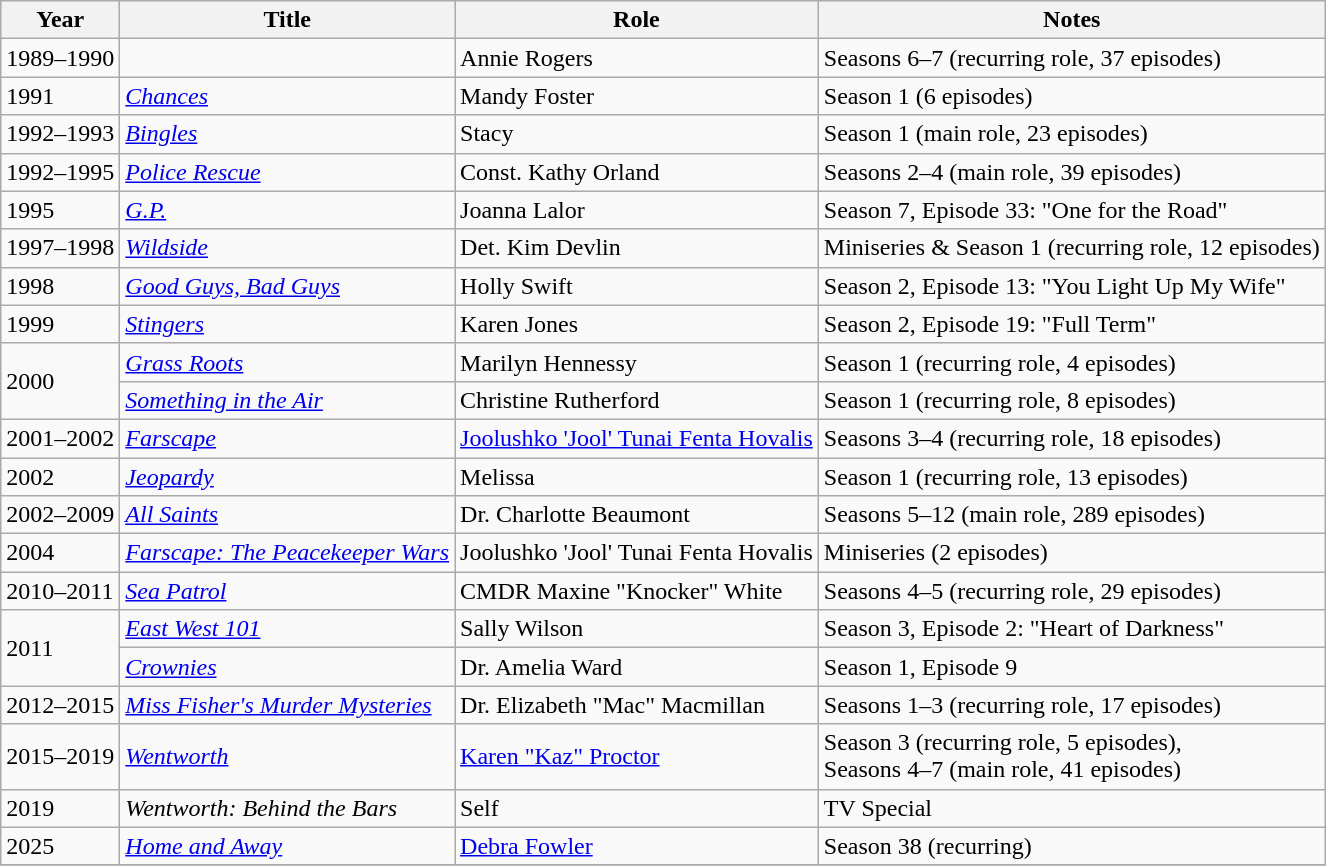<table class="wikitable sortable">
<tr>
<th>Year</th>
<th>Title</th>
<th>Role</th>
<th class="unsortable">Notes</th>
</tr>
<tr>
<td>1989–1990</td>
<td><em></em></td>
<td>Annie Rogers</td>
<td>Seasons 6–7 (recurring role, 37 episodes)</td>
</tr>
<tr>
<td>1991</td>
<td><em><a href='#'>Chances</a></em></td>
<td>Mandy Foster</td>
<td>Season 1 (6 episodes)</td>
</tr>
<tr>
<td>1992–1993</td>
<td><em><a href='#'>Bingles</a></em></td>
<td>Stacy</td>
<td>Season 1 (main role, 23 episodes)</td>
</tr>
<tr>
<td>1992–1995</td>
<td><em><a href='#'>Police Rescue</a></em></td>
<td>Const. Kathy Orland</td>
<td>Seasons 2–4 (main role, 39 episodes)</td>
</tr>
<tr>
<td>1995</td>
<td><em><a href='#'>G.P.</a></em></td>
<td>Joanna Lalor</td>
<td>Season 7, Episode 33: "One for the Road"</td>
</tr>
<tr>
<td>1997–1998</td>
<td><em><a href='#'>Wildside</a></em></td>
<td>Det. Kim Devlin</td>
<td>Miniseries & Season 1 (recurring role, 12 episodes)</td>
</tr>
<tr>
<td>1998</td>
<td><em><a href='#'>Good Guys, Bad Guys</a></em></td>
<td>Holly Swift</td>
<td>Season 2, Episode 13: "You Light Up My Wife"</td>
</tr>
<tr>
<td>1999</td>
<td><em><a href='#'>Stingers</a></em></td>
<td>Karen Jones</td>
<td>Season 2, Episode 19: "Full Term"</td>
</tr>
<tr>
<td rowspan="2">2000</td>
<td><em><a href='#'>Grass Roots</a></em></td>
<td>Marilyn Hennessy</td>
<td>Season 1 (recurring role, 4 episodes)</td>
</tr>
<tr>
<td><em><a href='#'>Something in the Air</a></em></td>
<td>Christine Rutherford</td>
<td>Season 1 (recurring role, 8 episodes)</td>
</tr>
<tr>
<td>2001–2002</td>
<td><em><a href='#'>Farscape</a></em></td>
<td><a href='#'>Joolushko 'Jool' Tunai Fenta Hovalis</a></td>
<td>Seasons 3–4 (recurring role, 18 episodes)</td>
</tr>
<tr>
<td>2002</td>
<td><em><a href='#'>Jeopardy</a></em></td>
<td>Melissa</td>
<td>Season 1 (recurring role, 13 episodes)</td>
</tr>
<tr>
<td>2002–2009</td>
<td><em><a href='#'>All Saints</a></em></td>
<td>Dr. Charlotte Beaumont</td>
<td>Seasons 5–12 (main role, 289 episodes)</td>
</tr>
<tr>
<td>2004</td>
<td><em><a href='#'>Farscape: The Peacekeeper Wars</a></em></td>
<td>Joolushko 'Jool' Tunai Fenta Hovalis</td>
<td>Miniseries (2 episodes)</td>
</tr>
<tr>
<td>2010–2011</td>
<td><em><a href='#'>Sea Patrol</a></em></td>
<td>CMDR Maxine "Knocker" White</td>
<td>Seasons 4–5 (recurring role, 29 episodes)</td>
</tr>
<tr>
<td rowspan="2">2011</td>
<td><em><a href='#'>East West 101</a></em></td>
<td>Sally Wilson</td>
<td>Season 3, Episode 2: "Heart of Darkness"</td>
</tr>
<tr>
<td><em><a href='#'>Crownies</a></em></td>
<td>Dr. Amelia Ward</td>
<td>Season 1, Episode 9</td>
</tr>
<tr>
<td>2012–2015</td>
<td><em><a href='#'>Miss Fisher's Murder Mysteries</a></em></td>
<td>Dr. Elizabeth "Mac" Macmillan</td>
<td>Seasons 1–3 (recurring role, 17 episodes)</td>
</tr>
<tr>
<td>2015–2019</td>
<td><em><a href='#'>Wentworth</a></em></td>
<td><a href='#'>Karen "Kaz" Proctor</a></td>
<td>Season 3 (recurring role, 5 episodes),<br>Seasons 4–7 (main role, 41 episodes)</td>
</tr>
<tr>
<td>2019</td>
<td><em>Wentworth: Behind the Bars</em></td>
<td>Self</td>
<td>TV Special</td>
</tr>
<tr>
<td>2025</td>
<td><em><a href='#'>Home and Away</a></em></td>
<td><a href='#'>Debra Fowler</a></td>
<td>Season 38 (recurring)</td>
</tr>
<tr>
</tr>
</table>
